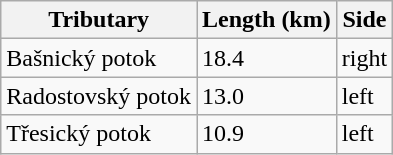<table class="wikitable">
<tr>
<th>Tributary</th>
<th>Length (km)</th>
<th>Side</th>
</tr>
<tr>
<td>Bašnický potok</td>
<td>18.4</td>
<td>right</td>
</tr>
<tr>
<td>Radostovský potok</td>
<td>13.0</td>
<td>left</td>
</tr>
<tr>
<td>Třesický potok</td>
<td>10.9</td>
<td>left</td>
</tr>
</table>
